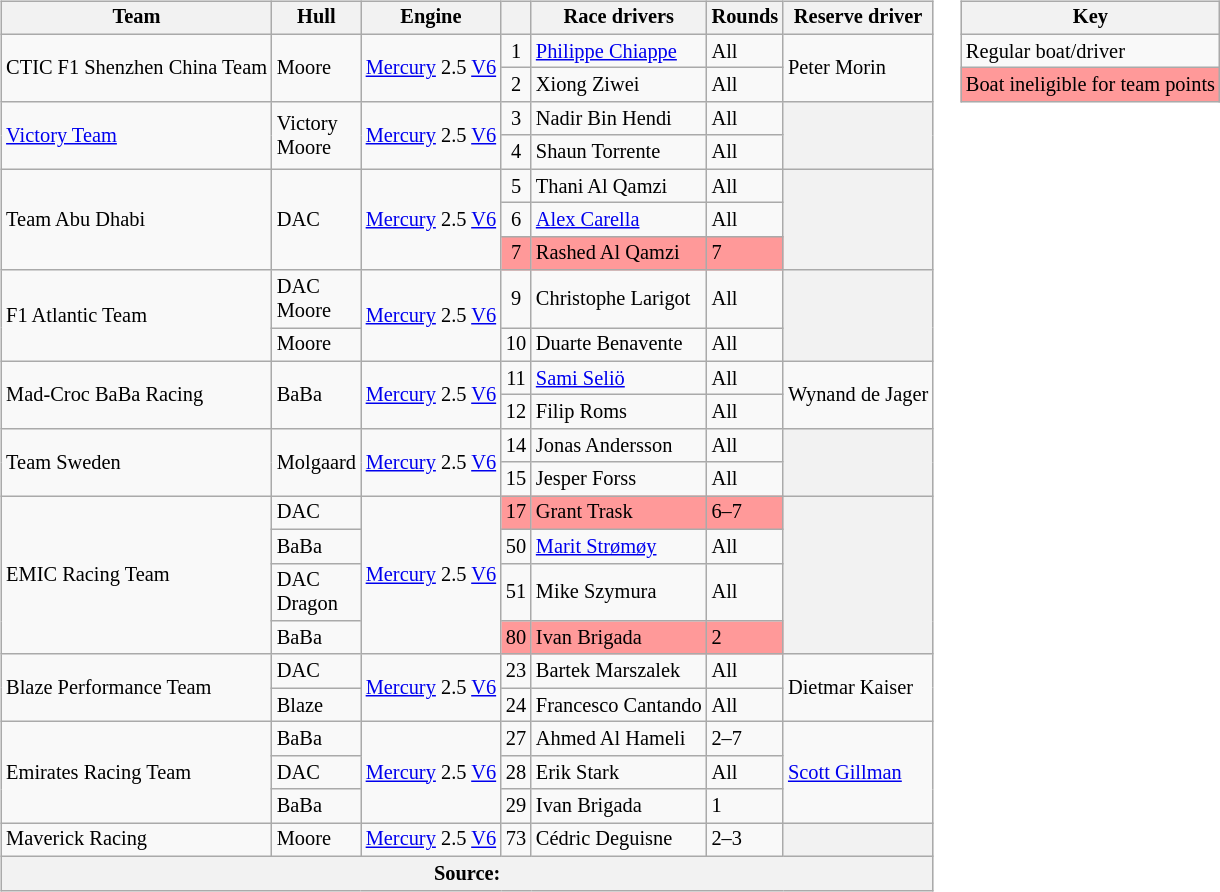<table>
<tr>
<td><br><table class="wikitable" style="font-size: 85%;">
<tr>
<th>Team</th>
<th>Hull</th>
<th>Engine</th>
<th></th>
<th>Race drivers</th>
<th>Rounds</th>
<th>Reserve driver</th>
</tr>
<tr>
<td rowspan=2> CTIC F1 Shenzhen China Team</td>
<td rowspan=2>Moore</td>
<td rowspan=2><a href='#'>Mercury</a> 2.5 <a href='#'>V6</a></td>
<td align=center>1</td>
<td> <a href='#'>Philippe Chiappe</a></td>
<td>All</td>
<td rowspan=2> Peter Morin</td>
</tr>
<tr>
<td align=center>2</td>
<td> Xiong Ziwei</td>
<td>All</td>
</tr>
<tr>
<td rowspan=2> <a href='#'>Victory Team</a></td>
<td rowspan=2>Victory<br>Moore</td>
<td rowspan=2><a href='#'>Mercury</a> 2.5 <a href='#'>V6</a></td>
<td align=center>3</td>
<td> Nadir Bin Hendi</td>
<td>All</td>
<th rowspan=2></th>
</tr>
<tr>
<td align=center>4</td>
<td> Shaun Torrente</td>
<td>All</td>
</tr>
<tr>
<td rowspan=3> Team Abu Dhabi</td>
<td rowspan=3>DAC</td>
<td rowspan=3><a href='#'>Mercury</a> 2.5 <a href='#'>V6</a></td>
<td align=center>5</td>
<td> Thani Al Qamzi</td>
<td>All</td>
<th rowspan=3></th>
</tr>
<tr>
<td align=center>6</td>
<td> <a href='#'>Alex Carella</a></td>
<td>All</td>
</tr>
<tr>
<td style="background:#F99;" align=center>7</td>
<td style="background:#F99;"> Rashed Al Qamzi</td>
<td style="background:#F99;">7</td>
</tr>
<tr>
<td rowspan=2> F1 Atlantic Team</td>
<td>DAC<br>Moore</td>
<td rowspan=2><a href='#'>Mercury</a> 2.5 <a href='#'>V6</a></td>
<td align=center>9</td>
<td> Christophe Larigot</td>
<td>All</td>
<th rowspan=2></th>
</tr>
<tr>
<td>Moore</td>
<td align=center>10</td>
<td> Duarte Benavente</td>
<td>All</td>
</tr>
<tr>
<td rowspan=2> Mad-Croc BaBa Racing</td>
<td rowspan=2>BaBa</td>
<td rowspan=2><a href='#'>Mercury</a> 2.5 <a href='#'>V6</a></td>
<td align=center>11</td>
<td> <a href='#'>Sami Seliö</a></td>
<td>All</td>
<td rowspan=2> Wynand de Jager</td>
</tr>
<tr>
<td align=center>12</td>
<td> Filip Roms</td>
<td>All</td>
</tr>
<tr>
<td rowspan=2> Team Sweden</td>
<td rowspan=2>Molgaard</td>
<td rowspan=2><a href='#'>Mercury</a> 2.5 <a href='#'>V6</a></td>
<td align=center>14</td>
<td> Jonas Andersson</td>
<td>All</td>
<th rowspan=2></th>
</tr>
<tr>
<td align=center>15</td>
<td> Jesper Forss</td>
<td>All</td>
</tr>
<tr>
<td rowspan=4> EMIC Racing Team</td>
<td>DAC</td>
<td rowspan=4><a href='#'>Mercury</a> 2.5 <a href='#'>V6</a></td>
<td style="background:#F99;" align=center>17</td>
<td style="background:#F99;"> Grant Trask</td>
<td style="background:#F99;">6–7</td>
<th rowspan=4></th>
</tr>
<tr>
<td>BaBa</td>
<td align=center>50</td>
<td> <a href='#'>Marit Strømøy</a></td>
<td>All</td>
</tr>
<tr>
<td>DAC<br>Dragon</td>
<td align=center>51</td>
<td> Mike Szymura</td>
<td>All</td>
</tr>
<tr>
<td>BaBa</td>
<td style="background:#F99;" align=center>80</td>
<td style="background:#F99;"> Ivan Brigada</td>
<td style="background:#F99;">2</td>
</tr>
<tr>
<td rowspan=2> Blaze Performance Team</td>
<td>DAC</td>
<td rowspan=2><a href='#'>Mercury</a> 2.5 <a href='#'>V6</a></td>
<td align=center>23</td>
<td> Bartek Marszalek</td>
<td>All</td>
<td rowspan=2> Dietmar Kaiser</td>
</tr>
<tr>
<td>Blaze</td>
<td align=center>24</td>
<td> Francesco Cantando</td>
<td>All</td>
</tr>
<tr>
<td rowspan=3> Emirates Racing Team</td>
<td>BaBa</td>
<td rowspan=3><a href='#'>Mercury</a> 2.5 <a href='#'>V6</a></td>
<td align=center>27</td>
<td> Ahmed Al Hameli</td>
<td>2–7</td>
<td rowspan=3> <a href='#'>Scott Gillman</a></td>
</tr>
<tr>
<td>DAC</td>
<td align=center>28</td>
<td> Erik Stark</td>
<td>All</td>
</tr>
<tr>
<td>BaBa</td>
<td align=center>29</td>
<td> Ivan Brigada</td>
<td>1</td>
</tr>
<tr>
<td> Maverick Racing</td>
<td>Moore</td>
<td><a href='#'>Mercury</a> 2.5 <a href='#'>V6</a></td>
<td align=center>73</td>
<td> Cédric Deguisne</td>
<td>2–3</td>
<th></th>
</tr>
<tr>
<th colspan=7>Source:</th>
</tr>
</table>
</td>
<td valign="top"><br><table class="wikitable" style="font-size: 85%;">
<tr>
<th colspan=2>Key</th>
</tr>
<tr>
<td>Regular boat/driver</td>
</tr>
<tr style="background:#F99;">
<td>Boat ineligible for team points</td>
</tr>
</table>
</td>
</tr>
</table>
